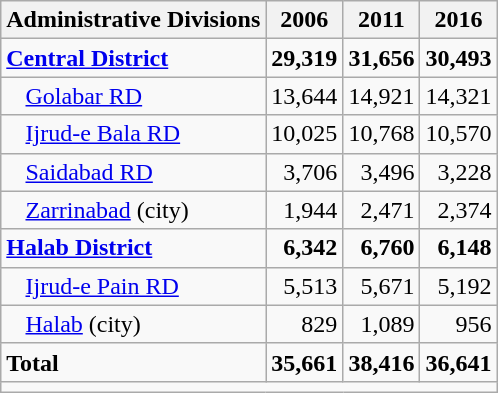<table class="wikitable">
<tr>
<th>Administrative Divisions</th>
<th>2006</th>
<th>2011</th>
<th>2016</th>
</tr>
<tr>
<td><strong><a href='#'>Central District</a></strong></td>
<td style="text-align: right;"><strong>29,319</strong></td>
<td style="text-align: right;"><strong>31,656</strong></td>
<td style="text-align: right;"><strong>30,493</strong></td>
</tr>
<tr>
<td style="padding-left: 1em;"><a href='#'>Golabar RD</a></td>
<td style="text-align: right;">13,644</td>
<td style="text-align: right;">14,921</td>
<td style="text-align: right;">14,321</td>
</tr>
<tr>
<td style="padding-left: 1em;"><a href='#'>Ijrud-e Bala RD</a></td>
<td style="text-align: right;">10,025</td>
<td style="text-align: right;">10,768</td>
<td style="text-align: right;">10,570</td>
</tr>
<tr>
<td style="padding-left: 1em;"><a href='#'>Saidabad RD</a></td>
<td style="text-align: right;">3,706</td>
<td style="text-align: right;">3,496</td>
<td style="text-align: right;">3,228</td>
</tr>
<tr>
<td style="padding-left: 1em;"><a href='#'>Zarrinabad</a> (city)</td>
<td style="text-align: right;">1,944</td>
<td style="text-align: right;">2,471</td>
<td style="text-align: right;">2,374</td>
</tr>
<tr>
<td><strong><a href='#'>Halab District</a></strong></td>
<td style="text-align: right;"><strong>6,342</strong></td>
<td style="text-align: right;"><strong>6,760</strong></td>
<td style="text-align: right;"><strong>6,148</strong></td>
</tr>
<tr>
<td style="padding-left: 1em;"><a href='#'>Ijrud-e Pain RD</a></td>
<td style="text-align: right;">5,513</td>
<td style="text-align: right;">5,671</td>
<td style="text-align: right;">5,192</td>
</tr>
<tr>
<td style="padding-left: 1em;"><a href='#'>Halab</a> (city)</td>
<td style="text-align: right;">829</td>
<td style="text-align: right;">1,089</td>
<td style="text-align: right;">956</td>
</tr>
<tr>
<td><strong>Total</strong></td>
<td style="text-align: right;"><strong>35,661</strong></td>
<td style="text-align: right;"><strong>38,416</strong></td>
<td style="text-align: right;"><strong>36,641</strong></td>
</tr>
<tr>
<td colspan=4></td>
</tr>
</table>
